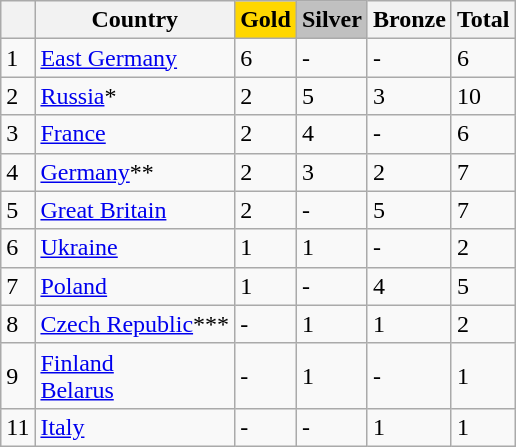<table class="wikitable">
<tr>
<th></th>
<th>Country</th>
<th style="background:gold">Gold</th>
<th style="background:silver">Silver</th>
<th style="background:bronze">Bronze</th>
<th>Total</th>
</tr>
<tr>
<td>1</td>
<td> <a href='#'>East Germany</a></td>
<td>6</td>
<td>-</td>
<td>-</td>
<td>6</td>
</tr>
<tr>
<td>2</td>
<td> <a href='#'>Russia</a>*</td>
<td>2</td>
<td>5</td>
<td>3</td>
<td>10</td>
</tr>
<tr>
<td>3</td>
<td> <a href='#'>France</a></td>
<td>2</td>
<td>4</td>
<td>-</td>
<td>6</td>
</tr>
<tr>
<td>4</td>
<td> <a href='#'>Germany</a>**</td>
<td>2</td>
<td>3</td>
<td>2</td>
<td>7</td>
</tr>
<tr>
<td>5</td>
<td> <a href='#'>Great Britain</a></td>
<td>2</td>
<td>-</td>
<td>5</td>
<td>7</td>
</tr>
<tr>
<td>6</td>
<td> <a href='#'>Ukraine</a></td>
<td>1</td>
<td>1</td>
<td>-</td>
<td>2</td>
</tr>
<tr>
<td>7</td>
<td> <a href='#'>Poland</a></td>
<td>1</td>
<td>-</td>
<td>4</td>
<td>5</td>
</tr>
<tr>
<td>8</td>
<td> <a href='#'>Czech Republic</a>***</td>
<td>-</td>
<td>1</td>
<td>1</td>
<td>2</td>
</tr>
<tr>
<td>9</td>
<td> <a href='#'>Finland</a> <br>  <a href='#'>Belarus</a></td>
<td>-</td>
<td>1</td>
<td>-</td>
<td>1</td>
</tr>
<tr>
<td>11</td>
<td> <a href='#'>Italy</a></td>
<td>-</td>
<td>-</td>
<td>1</td>
<td>1</td>
</tr>
</table>
